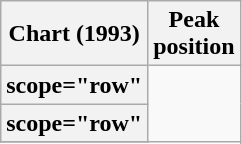<table class="wikitable sortable plainrowheaders">
<tr>
<th scope="col">Chart (1993)</th>
<th scope="col">Peak<br>position</th>
</tr>
<tr>
<th>scope="row"</th>
</tr>
<tr>
<th>scope="row"</th>
</tr>
<tr>
</tr>
</table>
